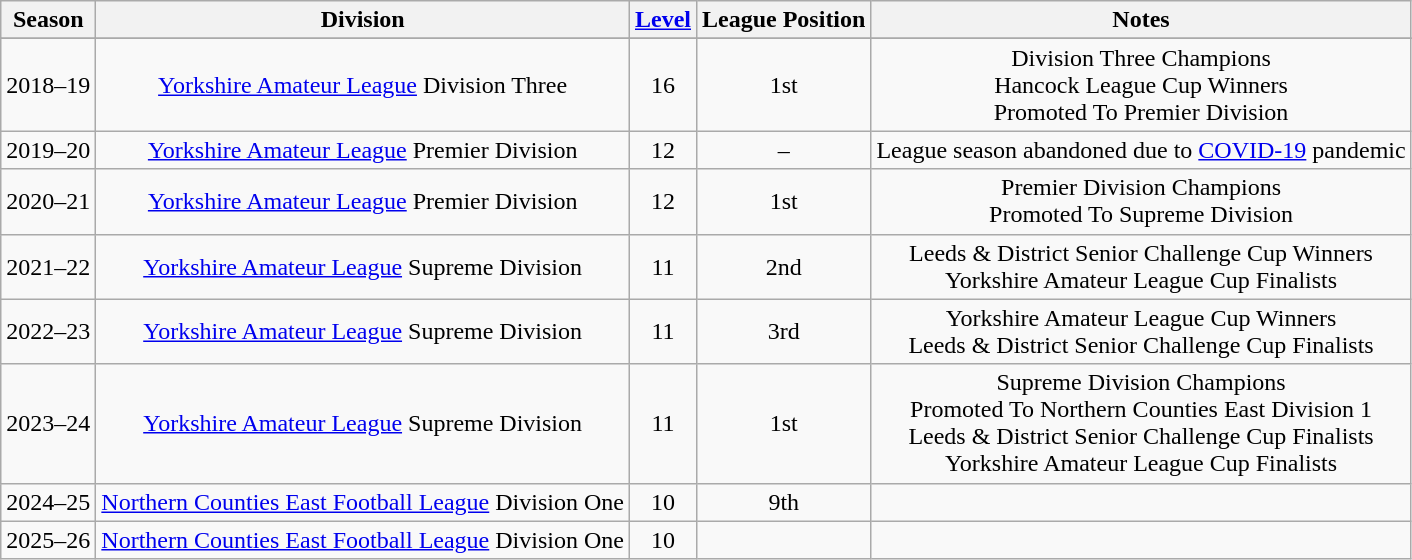<table class="wikitable collapsible" style=text-align:center>
<tr>
<th>Season</th>
<th>Division</th>
<th><a href='#'>Level</a></th>
<th>League Position</th>
<th>Notes</th>
</tr>
<tr bgcolor="#ACE1AF">
</tr>
<tr>
<td>2018–19</td>
<td><a href='#'>Yorkshire Amateur League</a> Division Three</td>
<td>16</td>
<td>1st</td>
<td>Division Three Champions<br>Hancock League Cup Winners<br>Promoted To Premier Division</td>
</tr>
<tr>
<td>2019–20</td>
<td><a href='#'>Yorkshire Amateur League</a> Premier Division</td>
<td>12</td>
<td>–</td>
<td>League season abandoned due to <a href='#'>COVID-19</a> pandemic</td>
</tr>
<tr>
<td>2020–21</td>
<td><a href='#'>Yorkshire Amateur League</a> Premier Division</td>
<td>12</td>
<td>1st</td>
<td>Premier Division Champions<br>Promoted To Supreme Division</td>
</tr>
<tr>
<td>2021–22</td>
<td><a href='#'>Yorkshire Amateur League</a> Supreme Division</td>
<td>11</td>
<td>2nd</td>
<td>Leeds & District Senior Challenge Cup Winners<br>Yorkshire Amateur League Cup Finalists</td>
</tr>
<tr>
<td>2022–23</td>
<td><a href='#'>Yorkshire Amateur League</a> Supreme Division</td>
<td>11</td>
<td>3rd</td>
<td>Yorkshire Amateur League Cup Winners<br>Leeds & District Senior Challenge Cup Finalists</td>
</tr>
<tr>
<td>2023–24</td>
<td><a href='#'>Yorkshire Amateur League</a> Supreme Division</td>
<td>11</td>
<td>1st</td>
<td>Supreme Division Champions<br>Promoted To Northern Counties East Division 1<br>Leeds & District Senior Challenge Cup Finalists<br>Yorkshire Amateur League Cup Finalists</td>
</tr>
<tr>
<td>2024–25</td>
<td><a href='#'>Northern Counties East Football League</a> Division One</td>
<td>10</td>
<td>9th</td>
<td></td>
</tr>
<tr>
<td>2025–26</td>
<td><a href='#'>Northern Counties East Football League</a> Division One</td>
<td>10</td>
<td></td>
<td></td>
</tr>
</table>
